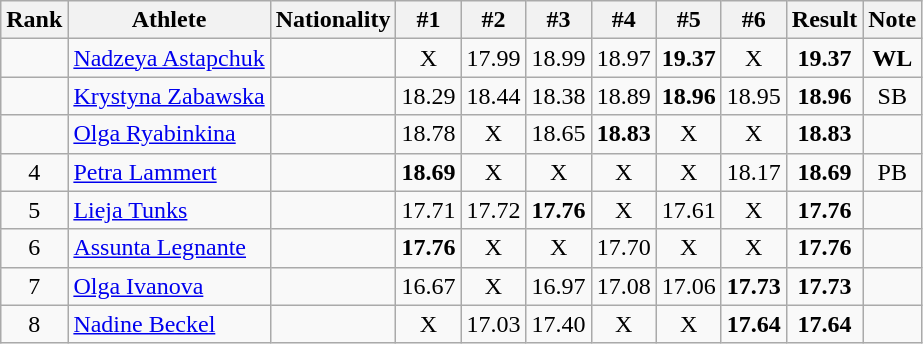<table class="wikitable" style="text-align:center">
<tr>
<th>Rank</th>
<th>Athlete</th>
<th>Nationality</th>
<th>#1</th>
<th>#2</th>
<th>#3</th>
<th>#4</th>
<th>#5</th>
<th>#6</th>
<th>Result</th>
<th>Note</th>
</tr>
<tr>
<td></td>
<td align=left><a href='#'>Nadzeya Astapchuk</a></td>
<td align=left></td>
<td>X</td>
<td>17.99</td>
<td>18.99</td>
<td>18.97</td>
<td><strong>19.37</strong></td>
<td>X</td>
<td><strong>19.37</strong></td>
<td><strong>WL</strong></td>
</tr>
<tr>
<td></td>
<td align=left><a href='#'>Krystyna Zabawska</a></td>
<td align=left></td>
<td>18.29</td>
<td>18.44</td>
<td>18.38</td>
<td>18.89</td>
<td><strong>18.96</strong></td>
<td>18.95</td>
<td><strong>18.96</strong></td>
<td>SB</td>
</tr>
<tr>
<td></td>
<td align=left><a href='#'>Olga Ryabinkina</a></td>
<td align=left></td>
<td>18.78</td>
<td>X</td>
<td>18.65</td>
<td><strong>18.83</strong></td>
<td>X</td>
<td>X</td>
<td><strong>18.83</strong></td>
<td></td>
</tr>
<tr>
<td>4</td>
<td align=left><a href='#'>Petra Lammert</a></td>
<td align=left></td>
<td><strong>18.69</strong></td>
<td>X</td>
<td>X</td>
<td>X</td>
<td>X</td>
<td>18.17</td>
<td><strong>18.69</strong></td>
<td>PB</td>
</tr>
<tr>
<td>5</td>
<td align=left><a href='#'>Lieja Tunks</a></td>
<td align=left></td>
<td>17.71</td>
<td>17.72</td>
<td><strong>17.76</strong></td>
<td>X</td>
<td>17.61</td>
<td>X</td>
<td><strong>17.76</strong></td>
<td></td>
</tr>
<tr>
<td>6</td>
<td align=left><a href='#'>Assunta Legnante</a></td>
<td align=left></td>
<td><strong>17.76</strong></td>
<td>X</td>
<td>X</td>
<td>17.70</td>
<td>X</td>
<td>X</td>
<td><strong>17.76</strong></td>
<td></td>
</tr>
<tr>
<td>7</td>
<td align=left><a href='#'>Olga Ivanova</a></td>
<td align=left></td>
<td>16.67</td>
<td>X</td>
<td>16.97</td>
<td>17.08</td>
<td>17.06</td>
<td><strong>17.73</strong></td>
<td><strong>17.73</strong></td>
<td></td>
</tr>
<tr>
<td>8</td>
<td align=left><a href='#'>Nadine Beckel</a></td>
<td align=left></td>
<td>X</td>
<td>17.03</td>
<td>17.40</td>
<td>X</td>
<td>X</td>
<td><strong>17.64</strong></td>
<td><strong>17.64</strong></td>
<td></td>
</tr>
</table>
